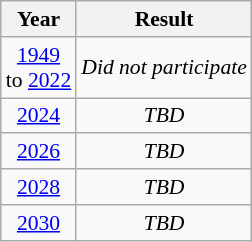<table class="wikitable" style="text-align: center; font-size:90%">
<tr>
<th>Year</th>
<th>Result</th>
</tr>
<tr>
<td> <a href='#'>1949</a><br>to  <a href='#'>2022</a></td>
<td><em>Did not participate</em></td>
</tr>
<tr>
<td> <a href='#'>2024</a></td>
<td><em>TBD</em></td>
</tr>
<tr>
<td> <a href='#'>2026</a></td>
<td><em>TBD</em></td>
</tr>
<tr>
<td> <a href='#'>2028</a></td>
<td><em>TBD</em></td>
</tr>
<tr>
<td> <a href='#'>2030</a></td>
<td><em>TBD</em></td>
</tr>
</table>
